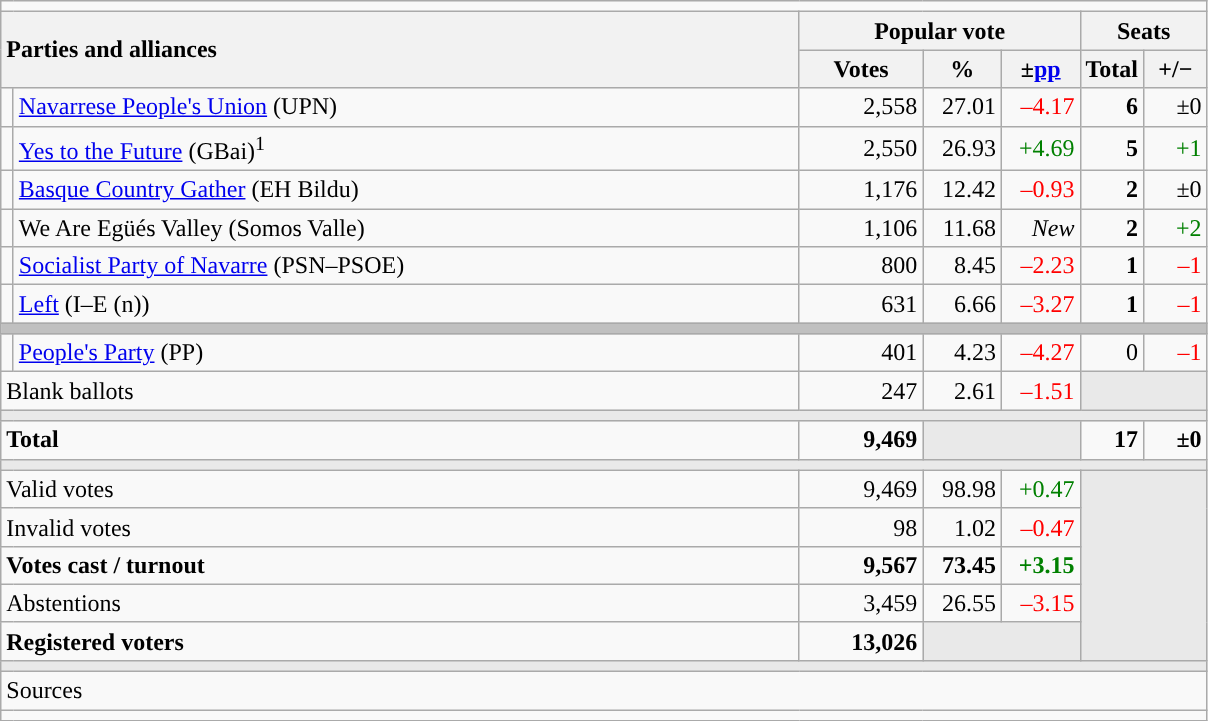<table class="wikitable" style="text-align:right;">
<tr>
<td colspan="7"></td>
</tr>
<tr>
<th style="text-align:left;" rowspan="2" colspan="2" width="525">Parties and alliances</th>
<th colspan="3">Popular vote</th>
<th colspan="2">Seats</th>
</tr>
<tr>
<th width="75">Votes</th>
<th width="45">%</th>
<th width="45">±<a href='#'>pp</a></th>
<th width="35">Total</th>
<th width="35">+/−</th>
</tr>
<tr>
<td width="1" style="color:inherit;background:"></td>
<td align="left"><a href='#'>Navarrese People's Union</a> (UPN)</td>
<td>2,558</td>
<td>27.01</td>
<td style="color:red;">–4.17</td>
<td><strong>6</strong></td>
<td>±0</td>
</tr>
<tr>
<td style="color:inherit;background:"></td>
<td align="left"><a href='#'>Yes to the Future</a> (GBai)<sup>1</sup></td>
<td>2,550</td>
<td>26.93</td>
<td style="color:green;">+4.69</td>
<td><strong>5</strong></td>
<td style="color:green;">+1</td>
</tr>
<tr>
<td style="color:inherit;background:"></td>
<td align="left"><a href='#'>Basque Country Gather</a> (EH Bildu)</td>
<td>1,176</td>
<td>12.42</td>
<td style="color:red;">–0.93</td>
<td><strong>2</strong></td>
<td>±0</td>
</tr>
<tr>
<td style="color:inherit;background:"></td>
<td align="left">We Are Egüés Valley (Somos Valle)</td>
<td>1,106</td>
<td>11.68</td>
<td><em>New</em></td>
<td><strong>2</strong></td>
<td style="color:green;">+2</td>
</tr>
<tr>
<td style="color:inherit;background:"></td>
<td align="left"><a href='#'>Socialist Party of Navarre</a> (PSN–PSOE)</td>
<td>800</td>
<td>8.45</td>
<td style="color:red;">–2.23</td>
<td><strong>1</strong></td>
<td style="color:red;">–1</td>
</tr>
<tr>
<td style="color:inherit;background:"></td>
<td align="left"><a href='#'>Left</a> (I–E (n))</td>
<td>631</td>
<td>6.66</td>
<td style="color:red;">–3.27</td>
<td><strong>1</strong></td>
<td style="color:red;">–1</td>
</tr>
<tr>
<td colspan="7" bgcolor="#C0C0C0"></td>
</tr>
<tr>
<td style="color:inherit;background:"></td>
<td align="left"><a href='#'>People's Party</a> (PP)</td>
<td>401</td>
<td>4.23</td>
<td style="color:red;">–4.27</td>
<td>0</td>
<td style="color:red;">–1</td>
</tr>
<tr>
<td align="left" colspan="2">Blank ballots</td>
<td>247</td>
<td>2.61</td>
<td style="color:red;">–1.51</td>
<td bgcolor="#E9E9E9" colspan="2"></td>
</tr>
<tr>
<td colspan="7" bgcolor="#E9E9E9"></td>
</tr>
<tr style="font-weight:bold;">
<td align="left" colspan="2">Total</td>
<td>9,469</td>
<td bgcolor="#E9E9E9" colspan="2"></td>
<td>17</td>
<td>±0</td>
</tr>
<tr>
<td colspan="7" bgcolor="#E9E9E9"></td>
</tr>
<tr>
<td align="left" colspan="2">Valid votes</td>
<td>9,469</td>
<td>98.98</td>
<td style="color:green;">+0.47</td>
<td bgcolor="#E9E9E9" colspan="2" rowspan="5"></td>
</tr>
<tr>
<td align="left" colspan="2">Invalid votes</td>
<td>98</td>
<td>1.02</td>
<td style="color:red;">–0.47</td>
</tr>
<tr style="font-weight:bold;">
<td align="left" colspan="2">Votes cast / turnout</td>
<td>9,567</td>
<td>73.45</td>
<td style="color:green;">+3.15</td>
</tr>
<tr>
<td align="left" colspan="2">Abstentions</td>
<td>3,459</td>
<td>26.55</td>
<td style="color:red;">–3.15</td>
</tr>
<tr style="font-weight:bold;">
<td align="left" colspan="2">Registered voters</td>
<td>13,026</td>
<td bgcolor="#E9E9E9" colspan="2"></td>
</tr>
<tr>
<td colspan="7" bgcolor="#E9E9E9"></td>
</tr>
<tr>
<td align="left" colspan="7">Sources</td>
</tr>
<tr>
<td colspan="7" style="text-align:left; max-width:790px;"></td>
</tr>
</table>
